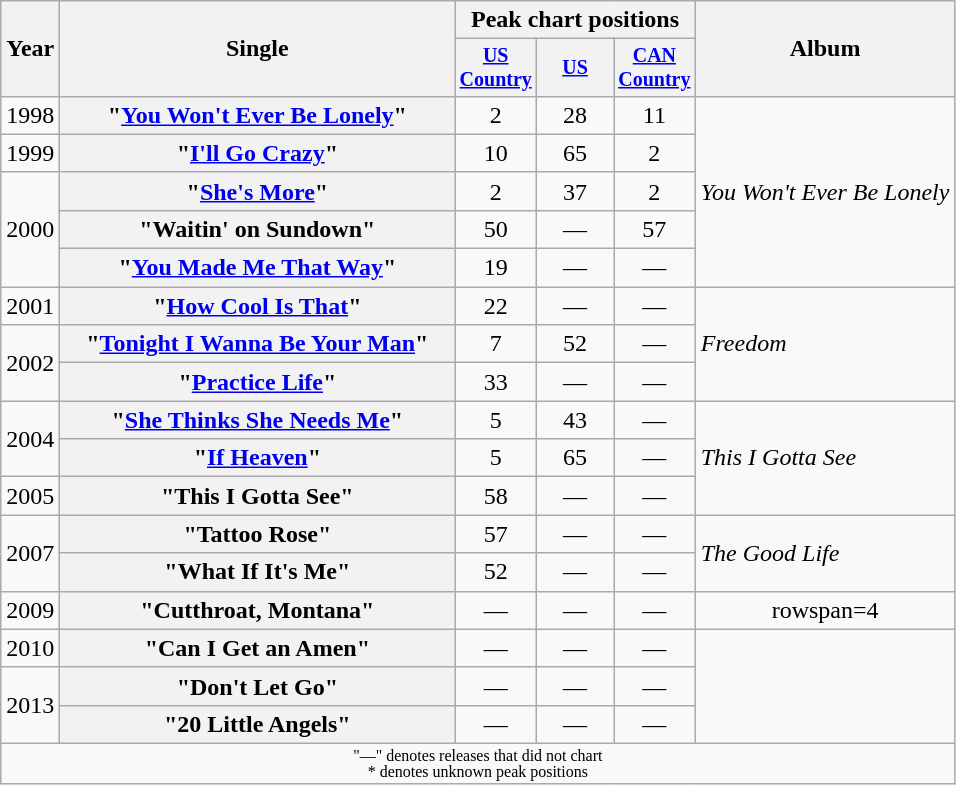<table class="wikitable plainrowheaders" style="text-align:center;">
<tr>
<th rowspan=2>Year</th>
<th rowspan=2 style="width:16em;">Single</th>
<th colspan=3>Peak chart positions</th>
<th rowspan=2>Album</th>
</tr>
<tr style="font-size:smaller;">
<th style="width:45px;"><a href='#'>US Country</a></th>
<th style="width:45px;"><a href='#'>US</a></th>
<th style="width:45px;"><a href='#'>CAN Country</a></th>
</tr>
<tr>
<td>1998</td>
<th scope="row">"<a href='#'>You Won't Ever Be Lonely</a>"</th>
<td>2</td>
<td>28</td>
<td>11</td>
<td style="text-align:left;" rowspan="5"><em>You Won't Ever Be Lonely</em></td>
</tr>
<tr>
<td>1999</td>
<th scope="row">"<a href='#'>I'll Go Crazy</a>"</th>
<td>10</td>
<td>65</td>
<td>2</td>
</tr>
<tr>
<td rowspan=3>2000</td>
<th scope="row">"<a href='#'>She's More</a>"</th>
<td>2</td>
<td>37</td>
<td>2</td>
</tr>
<tr>
<th scope="row">"Waitin' on Sundown"</th>
<td>50</td>
<td>—</td>
<td>57</td>
</tr>
<tr>
<th scope="row">"<a href='#'>You Made Me That Way</a>"</th>
<td>19</td>
<td>—</td>
<td>—</td>
</tr>
<tr>
<td>2001</td>
<th scope="row">"<a href='#'>How Cool Is That</a>"</th>
<td>22</td>
<td>—</td>
<td>—</td>
<td style="text-align:left;" rowspan="3"><em>Freedom</em></td>
</tr>
<tr>
<td rowspan=2>2002</td>
<th scope="row">"<a href='#'>Tonight I Wanna Be Your Man</a>"</th>
<td>7</td>
<td>52</td>
<td>—</td>
</tr>
<tr>
<th scope="row">"<a href='#'>Practice Life</a>" </th>
<td>33</td>
<td>—</td>
<td>—</td>
</tr>
<tr>
<td rowspan=2>2004</td>
<th scope="row">"<a href='#'>She Thinks She Needs Me</a>"</th>
<td>5</td>
<td>43</td>
<td>—</td>
<td style="text-align:left;" rowspan="3"><em>This I Gotta See</em></td>
</tr>
<tr>
<th scope="row">"<a href='#'>If Heaven</a>"</th>
<td>5</td>
<td>65</td>
<td>—</td>
</tr>
<tr>
<td>2005</td>
<th scope="row">"This I Gotta See"</th>
<td>58</td>
<td>—</td>
<td>—</td>
</tr>
<tr>
<td rowspan=2>2007</td>
<th scope="row">"Tattoo Rose"</th>
<td>57</td>
<td>—</td>
<td>—</td>
<td style="text-align:left;" rowspan="2"><em>The Good Life</em></td>
</tr>
<tr>
<th scope="row">"What If It's Me"</th>
<td>52</td>
<td>—</td>
<td>—</td>
</tr>
<tr>
<td>2009</td>
<th scope="row">"Cutthroat, Montana"</th>
<td>—</td>
<td>—</td>
<td>—</td>
<td>rowspan=4 </td>
</tr>
<tr>
<td>2010</td>
<th scope="row">"Can I Get an Amen"</th>
<td>—</td>
<td>—</td>
<td>—</td>
</tr>
<tr>
<td rowspan=2>2013</td>
<th scope="row">"Don't Let Go"</th>
<td>—</td>
<td>—</td>
<td>—</td>
</tr>
<tr>
<th scope="row">"20 Little Angels"</th>
<td>—</td>
<td>—</td>
<td>—</td>
</tr>
<tr>
<td colspan=6 style="font-size:8pt">"—" denotes releases that did not chart<br>* denotes unknown peak positions</td>
</tr>
</table>
